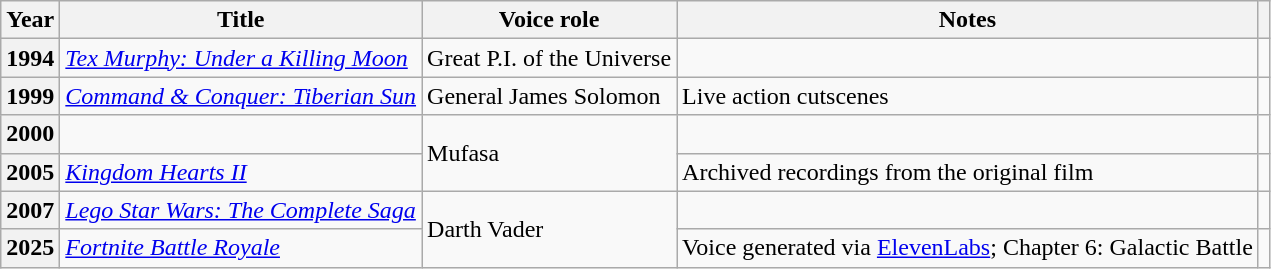<table class="wikitable sortable plainrowheaders">
<tr>
<th scope="col">Year</th>
<th scope="col">Title</th>
<th scope="col">Voice role</th>
<th scope="col" class="unsortable">Notes</th>
<th scope="col" class="unsortable"></th>
</tr>
<tr>
<th scope="row">1994</th>
<td><em><a href='#'>Tex Murphy: Under a Killing Moon</a></em></td>
<td>Great P.I. of the Universe</td>
<td></td>
<td style="text-align:center;"></td>
</tr>
<tr>
<th scope="row">1999</th>
<td><em><a href='#'>Command & Conquer: Tiberian Sun</a></em></td>
<td>General James Solomon</td>
<td>Live action cutscenes</td>
<td style="text-align:center;"></td>
</tr>
<tr>
<th scope="row">2000</th>
<td></td>
<td rowspan="2">Mufasa</td>
<td></td>
<td style="text-align:center;"></td>
</tr>
<tr>
<th scope="row">2005</th>
<td><em><a href='#'>Kingdom Hearts II</a></em></td>
<td>Archived recordings from the original film</td>
<td style="text-align:center;"></td>
</tr>
<tr>
<th scope="row">2007</th>
<td><em><a href='#'>Lego Star Wars: The Complete Saga</a></em></td>
<td rowspan="2">Darth Vader</td>
<td></td>
<td style="text-align:center;"></td>
</tr>
<tr>
<th scope="row">2025</th>
<td><a href='#'><em>Fortnite Battle Royale</em></a></td>
<td>Voice generated via <a href='#'>ElevenLabs</a>; Chapter 6: Galactic Battle</td>
<td style="text-align: center;"></td>
</tr>
</table>
